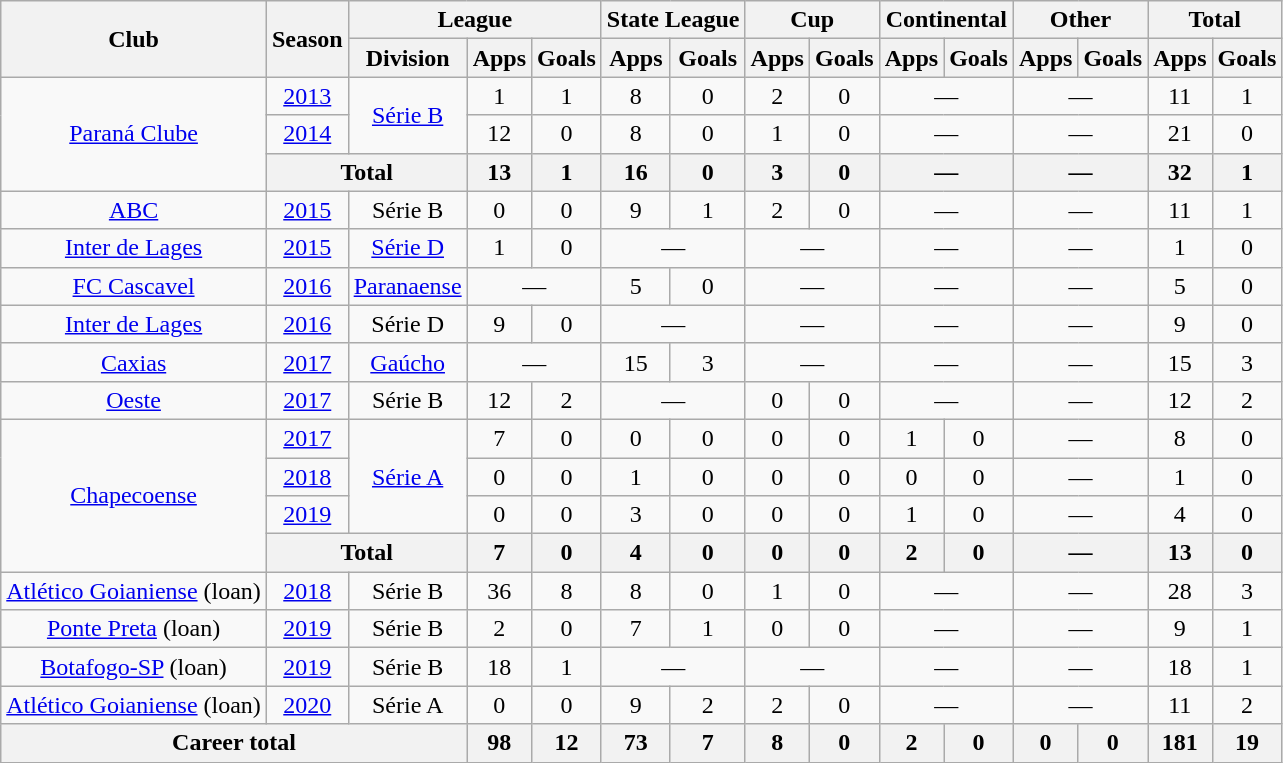<table class="wikitable" style="text-align: center">
<tr>
<th rowspan="2">Club</th>
<th rowspan="2">Season</th>
<th colspan="3">League</th>
<th colspan="2">State League</th>
<th colspan="2">Cup</th>
<th colspan="2">Continental</th>
<th colspan="2">Other</th>
<th colspan="2">Total</th>
</tr>
<tr>
<th>Division</th>
<th>Apps</th>
<th>Goals</th>
<th>Apps</th>
<th>Goals</th>
<th>Apps</th>
<th>Goals</th>
<th>Apps</th>
<th>Goals</th>
<th>Apps</th>
<th>Goals</th>
<th>Apps</th>
<th>Goals</th>
</tr>
<tr>
<td rowspan="3"><a href='#'>Paraná Clube</a></td>
<td><a href='#'>2013</a></td>
<td rowspan="2"><a href='#'>Série B</a></td>
<td>1</td>
<td>1</td>
<td>8</td>
<td>0</td>
<td>2</td>
<td>0</td>
<td colspan="2">—</td>
<td colspan="2">—</td>
<td>11</td>
<td>1</td>
</tr>
<tr>
<td><a href='#'>2014</a></td>
<td>12</td>
<td>0</td>
<td>8</td>
<td>0</td>
<td>1</td>
<td>0</td>
<td colspan="2">—</td>
<td colspan="2">—</td>
<td>21</td>
<td>0</td>
</tr>
<tr>
<th colspan="2"><strong>Total</strong></th>
<th>13</th>
<th>1</th>
<th>16</th>
<th>0</th>
<th>3</th>
<th>0</th>
<th colspan="2">—</th>
<th colspan="2">—</th>
<th>32</th>
<th>1</th>
</tr>
<tr>
<td><a href='#'>ABC</a></td>
<td><a href='#'>2015</a></td>
<td>Série B</td>
<td>0</td>
<td>0</td>
<td>9</td>
<td>1</td>
<td>2</td>
<td>0</td>
<td colspan="2">—</td>
<td colspan="2">—</td>
<td>11</td>
<td>1</td>
</tr>
<tr>
<td><a href='#'>Inter de Lages</a></td>
<td><a href='#'>2015</a></td>
<td><a href='#'>Série D</a></td>
<td>1</td>
<td>0</td>
<td colspan="2">—</td>
<td colspan="2">—</td>
<td colspan="2">—</td>
<td colspan="2">—</td>
<td>1</td>
<td>0</td>
</tr>
<tr>
<td><a href='#'>FC Cascavel</a></td>
<td><a href='#'>2016</a></td>
<td><a href='#'>Paranaense</a></td>
<td colspan="2">—</td>
<td>5</td>
<td>0</td>
<td colspan="2">—</td>
<td colspan="2">—</td>
<td colspan="2">—</td>
<td>5</td>
<td>0</td>
</tr>
<tr>
<td><a href='#'>Inter de Lages</a></td>
<td><a href='#'>2016</a></td>
<td>Série D</td>
<td>9</td>
<td>0</td>
<td colspan="2">—</td>
<td colspan="2">—</td>
<td colspan="2">—</td>
<td colspan="2">—</td>
<td>9</td>
<td>0</td>
</tr>
<tr>
<td><a href='#'>Caxias</a></td>
<td><a href='#'>2017</a></td>
<td><a href='#'>Gaúcho</a></td>
<td colspan="2">—</td>
<td>15</td>
<td>3</td>
<td colspan="2">—</td>
<td colspan="2">—</td>
<td colspan="2">—</td>
<td>15</td>
<td>3</td>
</tr>
<tr>
<td><a href='#'>Oeste</a></td>
<td><a href='#'>2017</a></td>
<td>Série B</td>
<td>12</td>
<td>2</td>
<td colspan="2">—</td>
<td>0</td>
<td>0</td>
<td colspan="2">—</td>
<td colspan="2">—</td>
<td>12</td>
<td>2</td>
</tr>
<tr>
<td rowspan="4"><a href='#'>Chapecoense</a></td>
<td><a href='#'>2017</a></td>
<td rowspan="3"><a href='#'>Série A</a></td>
<td>7</td>
<td>0</td>
<td>0</td>
<td>0</td>
<td>0</td>
<td>0</td>
<td>1</td>
<td>0</td>
<td colspan="2">—</td>
<td>8</td>
<td>0</td>
</tr>
<tr>
<td><a href='#'>2018</a></td>
<td>0</td>
<td>0</td>
<td>1</td>
<td>0</td>
<td>0</td>
<td>0</td>
<td>0</td>
<td>0</td>
<td colspan="2">—</td>
<td>1</td>
<td>0</td>
</tr>
<tr>
<td><a href='#'>2019</a></td>
<td>0</td>
<td>0</td>
<td>3</td>
<td>0</td>
<td>0</td>
<td>0</td>
<td>1</td>
<td>0</td>
<td colspan="2">—</td>
<td>4</td>
<td>0</td>
</tr>
<tr>
<th colspan="2"><strong>Total</strong></th>
<th>7</th>
<th>0</th>
<th>4</th>
<th>0</th>
<th>0</th>
<th>0</th>
<th>2</th>
<th>0</th>
<th colspan="2">—</th>
<th>13</th>
<th>0</th>
</tr>
<tr>
<td><a href='#'>Atlético Goianiense</a> (loan)</td>
<td><a href='#'>2018</a></td>
<td>Série B</td>
<td>36</td>
<td>8</td>
<td>8</td>
<td>0</td>
<td>1</td>
<td>0</td>
<td colspan="2">—</td>
<td colspan="2">—</td>
<td>28</td>
<td>3</td>
</tr>
<tr>
<td><a href='#'>Ponte Preta</a> (loan)</td>
<td><a href='#'>2019</a></td>
<td>Série B</td>
<td>2</td>
<td>0</td>
<td>7</td>
<td>1</td>
<td>0</td>
<td>0</td>
<td colspan="2">—</td>
<td colspan="2">—</td>
<td>9</td>
<td>1</td>
</tr>
<tr>
<td><a href='#'>Botafogo-SP</a> (loan)</td>
<td><a href='#'>2019</a></td>
<td>Série B</td>
<td>18</td>
<td>1</td>
<td colspan="2">—</td>
<td colspan="2">—</td>
<td colspan="2">—</td>
<td colspan="2">—</td>
<td>18</td>
<td>1</td>
</tr>
<tr>
<td><a href='#'>Atlético Goianiense</a> (loan)</td>
<td><a href='#'>2020</a></td>
<td>Série A</td>
<td>0</td>
<td>0</td>
<td>9</td>
<td>2</td>
<td>2</td>
<td>0</td>
<td colspan="2">—</td>
<td colspan="2">—</td>
<td>11</td>
<td>2</td>
</tr>
<tr>
<th colspan="3"><strong>Career total</strong></th>
<th>98</th>
<th>12</th>
<th>73</th>
<th>7</th>
<th>8</th>
<th>0</th>
<th>2</th>
<th>0</th>
<th>0</th>
<th>0</th>
<th>181</th>
<th>19</th>
</tr>
</table>
